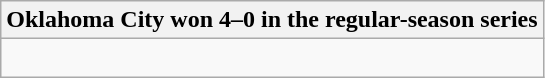<table class="wikitable collapsible collapsed">
<tr>
<th>Oklahoma City won 4–0 in the regular-season series</th>
</tr>
<tr>
<td><br>


</td>
</tr>
</table>
